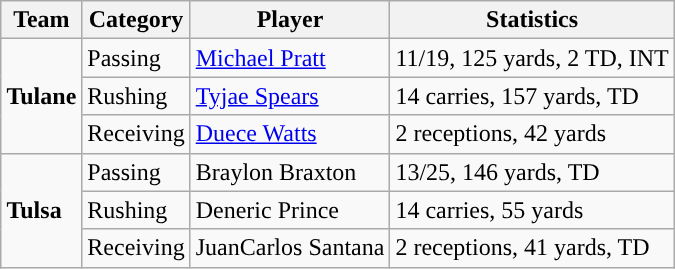<table class="wikitable" style="float: right;">
<tr>
<th>Team</th>
<th>Category</th>
<th>Player</th>
<th>Statistics</th>
</tr>
<tr>
<td rowspan=3><strong>Tulane</strong></td>
<td>Passing</td>
<td><a href='#'>Michael Pratt</a></td>
<td>11/19, 125 yards, 2 TD, INT</td>
</tr>
<tr>
<td>Rushing</td>
<td><a href='#'>Tyjae Spears</a></td>
<td>14 carries, 157 yards, TD</td>
</tr>
<tr>
<td>Receiving</td>
<td><a href='#'>Duece Watts</a></td>
<td>2 receptions, 42 yards</td>
</tr>
<tr>
<td rowspan=3><strong>Tulsa</strong></td>
<td>Passing</td>
<td>Braylon Braxton</td>
<td>13/25, 146 yards, TD</td>
</tr>
<tr>
<td>Rushing</td>
<td>Deneric Prince</td>
<td>14 carries, 55 yards</td>
</tr>
<tr>
<td>Receiving</td>
<td>JuanCarlos Santana</td>
<td>2 receptions, 41 yards, TD</td>
</tr>
</table>
